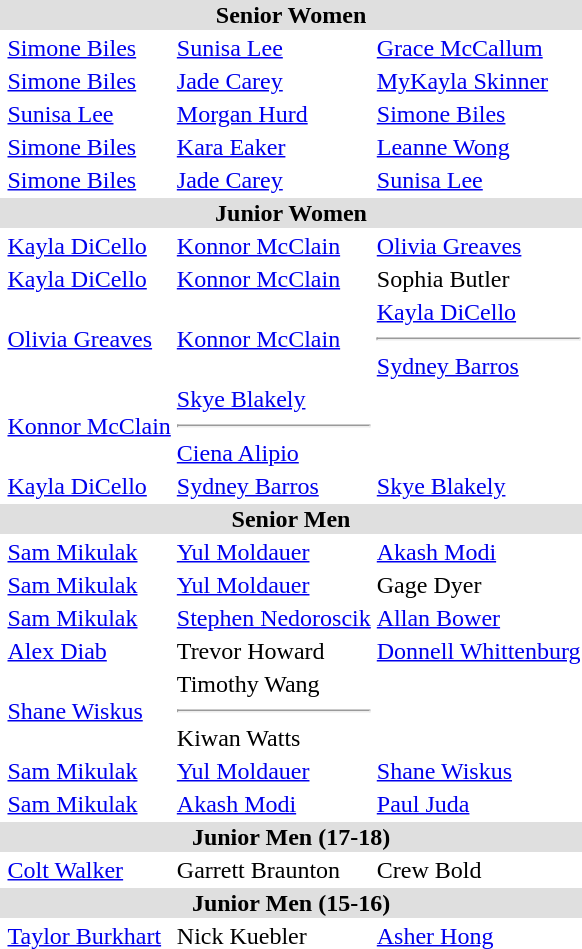<table>
<tr style="background:#dfdfdf;">
<td colspan="4" style="text-align:center;"><strong>Senior Women</strong></td>
</tr>
<tr>
<th scope=row style="text-align:left"></th>
<td><a href='#'>Simone Biles</a></td>
<td><a href='#'>Sunisa Lee</a></td>
<td><a href='#'>Grace McCallum</a></td>
</tr>
<tr>
<th scope=row style="text-align:left"></th>
<td><a href='#'>Simone Biles</a></td>
<td><a href='#'>Jade Carey</a></td>
<td><a href='#'>MyKayla Skinner</a></td>
</tr>
<tr>
<th scope=row style="text-align:left"></th>
<td><a href='#'>Sunisa Lee</a></td>
<td><a href='#'>Morgan Hurd</a></td>
<td><a href='#'>Simone Biles</a></td>
</tr>
<tr>
<th scope=row style="text-align:left"></th>
<td><a href='#'>Simone Biles</a></td>
<td><a href='#'>Kara Eaker</a></td>
<td><a href='#'>Leanne Wong</a></td>
</tr>
<tr>
<th scope=row style="text-align:left"></th>
<td><a href='#'>Simone Biles</a></td>
<td><a href='#'>Jade Carey</a></td>
<td><a href='#'>Sunisa Lee</a></td>
</tr>
<tr style="background:#dfdfdf;">
<td colspan="4" style="text-align:center;"><strong>Junior Women</strong></td>
</tr>
<tr>
<th scope=row style="text-align:left"></th>
<td><a href='#'>Kayla DiCello</a></td>
<td><a href='#'>Konnor McClain</a></td>
<td><a href='#'>Olivia Greaves</a></td>
</tr>
<tr>
<th scope=row style="text-align:left"></th>
<td><a href='#'>Kayla DiCello</a></td>
<td><a href='#'>Konnor McClain</a></td>
<td>Sophia Butler</td>
</tr>
<tr>
<th scope=row style="text-align:left"></th>
<td><a href='#'>Olivia Greaves</a></td>
<td><a href='#'>Konnor McClain</a></td>
<td><a href='#'>Kayla DiCello</a><hr><a href='#'>Sydney Barros</a></td>
</tr>
<tr>
<th scope=row style="text-align:left"></th>
<td><a href='#'>Konnor McClain</a></td>
<td><a href='#'>Skye Blakely</a><hr><a href='#'>Ciena Alipio</a></td>
<td></td>
</tr>
<tr>
<th scope=row style="text-align:left"></th>
<td><a href='#'>Kayla DiCello</a></td>
<td><a href='#'>Sydney Barros</a></td>
<td><a href='#'>Skye Blakely</a></td>
</tr>
<tr style="background:#dfdfdf;">
<td colspan="4" style="text-align:center;"><strong>Senior Men</strong></td>
</tr>
<tr>
<th scope=row style="text-align:left"></th>
<td><a href='#'>Sam Mikulak</a></td>
<td><a href='#'>Yul Moldauer</a></td>
<td><a href='#'>Akash Modi</a></td>
</tr>
<tr>
<th scope=row style="text-align:left"></th>
<td><a href='#'>Sam Mikulak</a></td>
<td><a href='#'>Yul Moldauer</a></td>
<td>Gage Dyer</td>
</tr>
<tr>
<th scope=row style="text-align:left"></th>
<td><a href='#'>Sam Mikulak</a></td>
<td><a href='#'>Stephen Nedoroscik</a></td>
<td><a href='#'>Allan Bower</a></td>
</tr>
<tr>
<th scope=row style="text-align:left"></th>
<td><a href='#'>Alex Diab</a></td>
<td>Trevor Howard</td>
<td><a href='#'>Donnell Whittenburg</a></td>
</tr>
<tr>
<th scope=row style="text-align:left"></th>
<td><a href='#'>Shane Wiskus</a></td>
<td>Timothy Wang<hr>Kiwan Watts</td>
<td></td>
</tr>
<tr>
<th scope=row style="text-align:left"></th>
<td><a href='#'>Sam Mikulak</a></td>
<td><a href='#'>Yul Moldauer</a></td>
<td><a href='#'>Shane Wiskus</a></td>
</tr>
<tr>
<th scope=row style="text-align:left"></th>
<td><a href='#'>Sam Mikulak</a></td>
<td><a href='#'>Akash Modi</a></td>
<td><a href='#'>Paul Juda</a></td>
</tr>
<tr style="background:#dfdfdf;">
<td colspan="4" style="text-align:center;"><strong>Junior Men (17-18)</strong></td>
</tr>
<tr>
<th scope=row style="text-align:left"></th>
<td><a href='#'>Colt Walker</a></td>
<td>Garrett Braunton</td>
<td>Crew Bold</td>
</tr>
<tr style="background:#dfdfdf;">
<td colspan="4" style="text-align:center;"><strong>Junior Men (15-16)</strong></td>
</tr>
<tr>
<th scope=row style="text-align:left"></th>
<td><a href='#'>Taylor Burkhart</a></td>
<td>Nick Kuebler</td>
<td><a href='#'>Asher Hong</a></td>
</tr>
</table>
